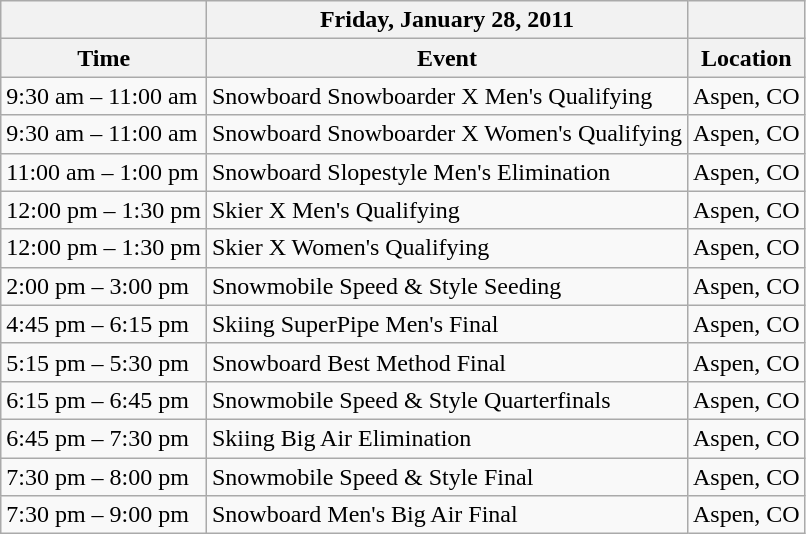<table class="wikitable">
<tr>
<th></th>
<th>Friday, January 28, 2011</th>
<th></th>
</tr>
<tr>
<th>Time</th>
<th>Event</th>
<th>Location</th>
</tr>
<tr>
<td>9:30 am – 11:00 am</td>
<td>Snowboard Snowboarder X Men's Qualifying</td>
<td>Aspen, CO</td>
</tr>
<tr>
<td>9:30 am – 11:00 am</td>
<td>Snowboard Snowboarder X Women's Qualifying</td>
<td>Aspen, CO</td>
</tr>
<tr>
<td>11:00 am – 1:00 pm</td>
<td>Snowboard Slopestyle Men's Elimination</td>
<td>Aspen, CO</td>
</tr>
<tr>
<td>12:00 pm – 1:30 pm</td>
<td>Skier X Men's Qualifying</td>
<td>Aspen, CO</td>
</tr>
<tr>
<td>12:00 pm – 1:30 pm</td>
<td>Skier X Women's Qualifying</td>
<td>Aspen, CO</td>
</tr>
<tr>
<td>2:00 pm – 3:00 pm</td>
<td>Snowmobile Speed & Style Seeding</td>
<td>Aspen, CO</td>
</tr>
<tr>
<td>4:45 pm – 6:15 pm</td>
<td>Skiing SuperPipe Men's Final</td>
<td>Aspen, CO</td>
</tr>
<tr>
<td>5:15 pm – 5:30 pm</td>
<td>Snowboard Best Method Final</td>
<td>Aspen, CO</td>
</tr>
<tr>
<td>6:15 pm – 6:45 pm</td>
<td>Snowmobile Speed & Style Quarterfinals</td>
<td>Aspen, CO</td>
</tr>
<tr>
<td>6:45 pm – 7:30 pm</td>
<td>Skiing Big Air Elimination</td>
<td>Aspen, CO</td>
</tr>
<tr>
<td>7:30 pm – 8:00 pm</td>
<td>Snowmobile Speed & Style Final</td>
<td>Aspen, CO</td>
</tr>
<tr>
<td>7:30 pm – 9:00 pm</td>
<td>Snowboard Men's Big Air Final</td>
<td>Aspen, CO</td>
</tr>
</table>
